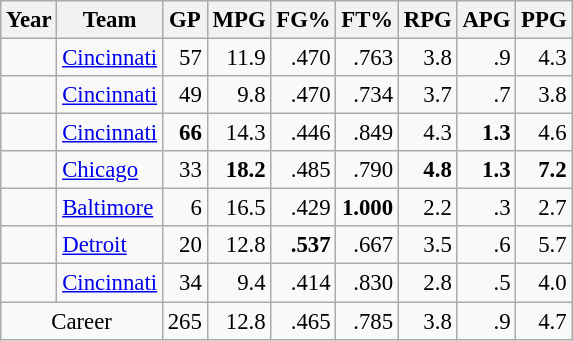<table class="wikitable sortable" style="font-size:95%; text-align:right;">
<tr>
<th>Year</th>
<th>Team</th>
<th>GP</th>
<th>MPG</th>
<th>FG%</th>
<th>FT%</th>
<th>RPG</th>
<th>APG</th>
<th>PPG</th>
</tr>
<tr>
<td style="text-align:left;"></td>
<td style="text-align:left;"><a href='#'>Cincinnati</a></td>
<td>57</td>
<td>11.9</td>
<td>.470</td>
<td>.763</td>
<td>3.8</td>
<td>.9</td>
<td>4.3</td>
</tr>
<tr>
<td style="text-align:left;"></td>
<td style="text-align:left;"><a href='#'>Cincinnati</a></td>
<td>49</td>
<td>9.8</td>
<td>.470</td>
<td>.734</td>
<td>3.7</td>
<td>.7</td>
<td>3.8</td>
</tr>
<tr>
<td style="text-align:left;"></td>
<td style="text-align:left;"><a href='#'>Cincinnati</a></td>
<td><strong>66</strong></td>
<td>14.3</td>
<td>.446</td>
<td>.849</td>
<td>4.3</td>
<td><strong>1.3</strong></td>
<td>4.6</td>
</tr>
<tr>
<td style="text-align:left;"></td>
<td style="text-align:left;"><a href='#'>Chicago</a></td>
<td>33</td>
<td><strong>18.2</strong></td>
<td>.485</td>
<td>.790</td>
<td><strong>4.8</strong></td>
<td><strong>1.3</strong></td>
<td><strong>7.2</strong></td>
</tr>
<tr>
<td style="text-align:left;"></td>
<td style="text-align:left;"><a href='#'>Baltimore</a></td>
<td>6</td>
<td>16.5</td>
<td>.429</td>
<td><strong>1.000</strong></td>
<td>2.2</td>
<td>.3</td>
<td>2.7</td>
</tr>
<tr>
<td style="text-align:left;"></td>
<td style="text-align:left;"><a href='#'>Detroit</a></td>
<td>20</td>
<td>12.8</td>
<td><strong>.537</strong></td>
<td>.667</td>
<td>3.5</td>
<td>.6</td>
<td>5.7</td>
</tr>
<tr>
<td style="text-align:left;"></td>
<td style="text-align:left;"><a href='#'>Cincinnati</a></td>
<td>34</td>
<td>9.4</td>
<td>.414</td>
<td>.830</td>
<td>2.8</td>
<td>.5</td>
<td>4.0</td>
</tr>
<tr class="sortbottom">
<td style="text-align:center;" colspan="2">Career</td>
<td>265</td>
<td>12.8</td>
<td>.465</td>
<td>.785</td>
<td>3.8</td>
<td>.9</td>
<td>4.7</td>
</tr>
</table>
